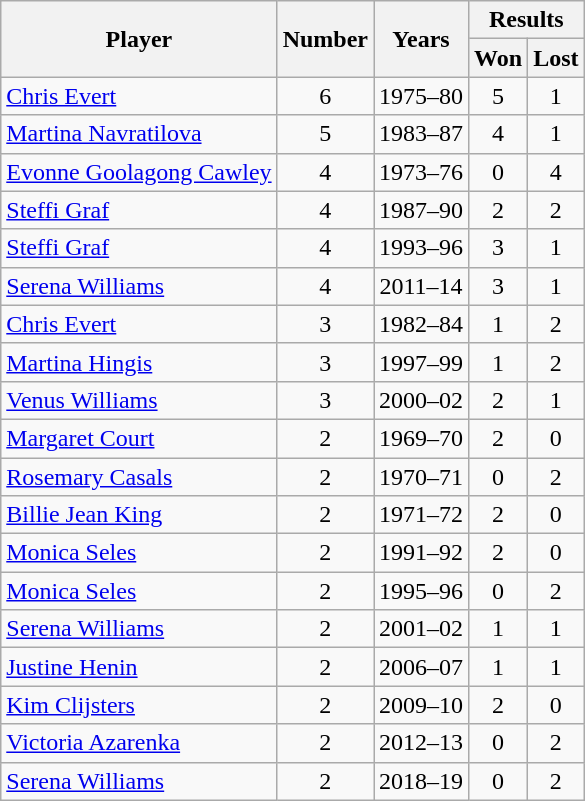<table class="wikitable">
<tr>
<th rowspan=2>Player</th>
<th rowspan=2>Number</th>
<th rowspan=2>Years</th>
<th colspan="2">Results</th>
</tr>
<tr>
<th>Won</th>
<th>Lost</th>
</tr>
<tr>
<td> <a href='#'>Chris Evert</a></td>
<td align=center>6</td>
<td align=center>1975–80</td>
<td align=center>5</td>
<td align=center>1</td>
</tr>
<tr>
<td> <a href='#'>Martina Navratilova</a></td>
<td align=center>5</td>
<td align=center>1983–87</td>
<td align=center>4</td>
<td align=center>1</td>
</tr>
<tr>
<td> <a href='#'>Evonne Goolagong Cawley</a></td>
<td align=center>4</td>
<td align=center>1973–76</td>
<td align=center>0</td>
<td align=center>4</td>
</tr>
<tr>
<td> <a href='#'>Steffi Graf</a></td>
<td align=center>4</td>
<td align=center>1987–90</td>
<td align=center>2</td>
<td align=center>2</td>
</tr>
<tr>
<td> <a href='#'>Steffi Graf</a></td>
<td align=center>4</td>
<td align=center>1993–96</td>
<td align=center>3</td>
<td align=center>1</td>
</tr>
<tr>
<td> <a href='#'>Serena Williams</a></td>
<td align=center>4</td>
<td align=center>2011–14</td>
<td align=center>3</td>
<td align=center>1</td>
</tr>
<tr>
<td> <a href='#'>Chris Evert</a></td>
<td align=center>3</td>
<td align=center>1982–84</td>
<td align=center>1</td>
<td align=center>2</td>
</tr>
<tr>
<td> <a href='#'>Martina Hingis</a></td>
<td align=center>3</td>
<td align=center>1997–99</td>
<td align=center>1</td>
<td align=center>2</td>
</tr>
<tr>
<td> <a href='#'>Venus Williams</a></td>
<td align=center>3</td>
<td align=center>2000–02</td>
<td align=center>2</td>
<td align=center>1</td>
</tr>
<tr>
<td> <a href='#'>Margaret Court</a></td>
<td align=center>2</td>
<td align=center>1969–70</td>
<td align=center>2</td>
<td align=center>0</td>
</tr>
<tr>
<td> <a href='#'>Rosemary Casals</a></td>
<td align=center>2</td>
<td align=center>1970–71</td>
<td align=center>0</td>
<td align=center>2</td>
</tr>
<tr>
<td> <a href='#'>Billie Jean King</a></td>
<td align=center>2</td>
<td align=center>1971–72</td>
<td align=center>2</td>
<td align=center>0</td>
</tr>
<tr>
<td> <a href='#'>Monica Seles</a></td>
<td align=center>2</td>
<td align=center>1991–92</td>
<td align=center>2</td>
<td align=center>0</td>
</tr>
<tr>
<td> <a href='#'>Monica Seles</a></td>
<td align=center>2</td>
<td align=center>1995–96</td>
<td align=center>0</td>
<td align=center>2</td>
</tr>
<tr>
<td> <a href='#'>Serena Williams</a></td>
<td align=center>2</td>
<td align=center>2001–02</td>
<td align=center>1</td>
<td align=center>1</td>
</tr>
<tr>
<td> <a href='#'>Justine Henin</a></td>
<td align=center>2</td>
<td align=center>2006–07</td>
<td align=center>1</td>
<td align=center>1</td>
</tr>
<tr>
<td> <a href='#'>Kim Clijsters</a></td>
<td align=center>2</td>
<td align=center>2009–10</td>
<td align=center>2</td>
<td align=center>0</td>
</tr>
<tr>
<td> <a href='#'>Victoria Azarenka</a></td>
<td align=center>2</td>
<td align=center>2012–13</td>
<td align=center>0</td>
<td align=center>2</td>
</tr>
<tr>
<td> <a href='#'>Serena Williams</a></td>
<td align=center>2</td>
<td align=center>2018–19</td>
<td align=center>0</td>
<td align=center>2</td>
</tr>
</table>
